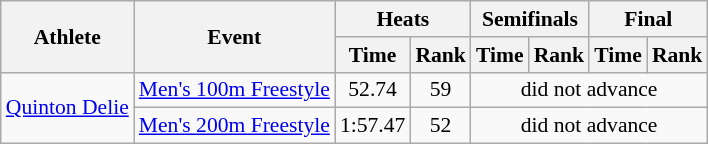<table class=wikitable style="font-size:90%">
<tr>
<th rowspan="2">Athlete</th>
<th rowspan="2">Event</th>
<th colspan="2">Heats</th>
<th colspan="2">Semifinals</th>
<th colspan="2">Final</th>
</tr>
<tr>
<th>Time</th>
<th>Rank</th>
<th>Time</th>
<th>Rank</th>
<th>Time</th>
<th>Rank</th>
</tr>
<tr>
<td rowspan="2"><a href='#'>Quinton Delie</a></td>
<td><a href='#'>Men's 100m Freestyle</a></td>
<td align=center>52.74</td>
<td align=center>59</td>
<td align=center colspan=4>did not advance</td>
</tr>
<tr>
<td><a href='#'>Men's 200m Freestyle</a></td>
<td align=center>1:57.47</td>
<td align=center>52</td>
<td align=center colspan=4>did not advance</td>
</tr>
</table>
